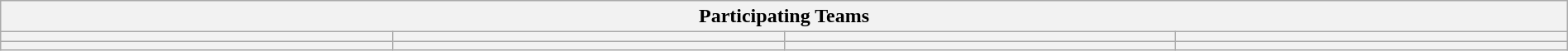<table class="wikitable" style="width:100%;">
<tr>
<th colspan=4><strong>Participating Teams</strong></th>
</tr>
<tr>
<th style="width:25%;"></th>
<th style="width:25%;"></th>
<th style="width:25%;"></th>
<th style="width:25%;"></th>
</tr>
<tr>
<th></th>
<th></th>
<th></th>
<th></th>
</tr>
</table>
